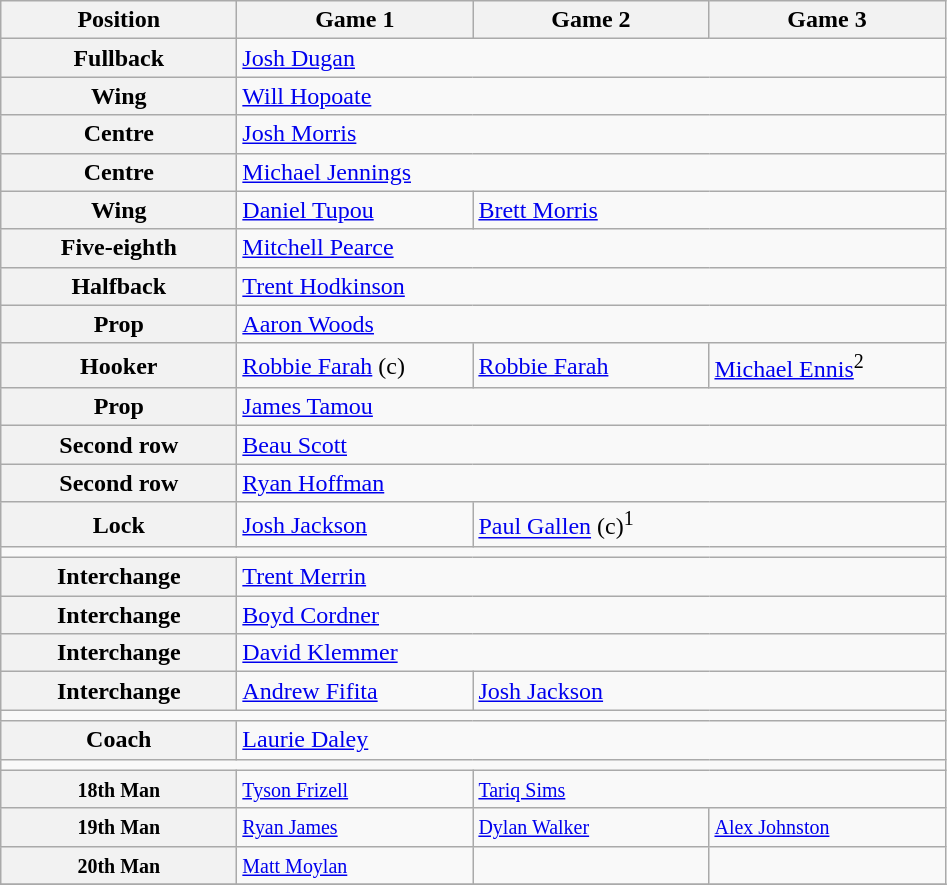<table class="wikitable">
<tr>
<th style="width:150px;">Position</th>
<th style="width:150px;">Game 1</th>
<th style="width:150px;">Game 2</th>
<th style="width:150px;">Game 3</th>
</tr>
<tr>
<th>Fullback</th>
<td colspan="3"> <a href='#'>Josh Dugan</a></td>
</tr>
<tr>
<th>Wing</th>
<td colspan="3"> <a href='#'>Will Hopoate</a></td>
</tr>
<tr>
<th>Centre</th>
<td colspan="3"> <a href='#'>Josh Morris</a></td>
</tr>
<tr>
<th>Centre</th>
<td colspan="3"> <a href='#'>Michael Jennings</a></td>
</tr>
<tr>
<th>Wing</th>
<td colspan="1"> <a href='#'>Daniel Tupou</a></td>
<td colspan="2"> <a href='#'>Brett Morris</a></td>
</tr>
<tr>
<th>Five-eighth</th>
<td colspan="3"> <a href='#'>Mitchell Pearce</a></td>
</tr>
<tr>
<th>Halfback</th>
<td colspan="3"> <a href='#'>Trent Hodkinson</a></td>
</tr>
<tr>
<th>Prop</th>
<td colspan="3"> <a href='#'>Aaron Woods</a></td>
</tr>
<tr>
<th>Hooker</th>
<td colspan="1"> <a href='#'>Robbie Farah</a> (c)</td>
<td colspan="1"> <a href='#'>Robbie Farah</a></td>
<td colspan="1"> <a href='#'>Michael Ennis</a><sup>2</sup></td>
</tr>
<tr>
<th>Prop</th>
<td colspan="3"> <a href='#'>James Tamou</a></td>
</tr>
<tr>
<th>Second row</th>
<td colspan="3"> <a href='#'>Beau Scott</a></td>
</tr>
<tr>
<th>Second row</th>
<td colspan="3"> <a href='#'>Ryan Hoffman</a></td>
</tr>
<tr>
<th>Lock</th>
<td colspan="1"> <a href='#'>Josh Jackson</a></td>
<td colspan="2"> <a href='#'>Paul Gallen</a> (c)<sup>1</sup></td>
</tr>
<tr>
<td colspan="4"></td>
</tr>
<tr>
<th>Interchange</th>
<td colspan="3"> <a href='#'>Trent Merrin</a></td>
</tr>
<tr>
<th>Interchange</th>
<td colspan="3"> <a href='#'>Boyd Cordner</a></td>
</tr>
<tr>
<th>Interchange</th>
<td colspan="3"> <a href='#'>David Klemmer</a></td>
</tr>
<tr>
<th>Interchange</th>
<td colspan="1"> <a href='#'>Andrew Fifita</a></td>
<td colspan="2"> <a href='#'>Josh Jackson</a></td>
</tr>
<tr>
<td colspan="4"></td>
</tr>
<tr>
<th>Coach</th>
<td colspan="3"> <a href='#'>Laurie Daley</a></td>
</tr>
<tr>
<td colspan="4"></td>
</tr>
<tr>
<th><small>18th Man</small></th>
<td colspan="1"><small> <a href='#'>Tyson Frizell</a></small></td>
<td colspan="2"><small> <a href='#'>Tariq Sims</a></small></td>
</tr>
<tr>
<th><small>19th Man</small></th>
<td colspan="1"><small> <a href='#'>Ryan James</a></small></td>
<td colspan="1"><small> <a href='#'>Dylan Walker</a></small></td>
<td colspan="1"><small> <a href='#'>Alex Johnston</a></small></td>
</tr>
<tr>
<th><small>20th Man</small></th>
<td colspan="1"><small> <a href='#'>Matt Moylan</a></small></td>
<td colspan="1"></td>
<td colspan="1"></td>
</tr>
<tr>
</tr>
</table>
